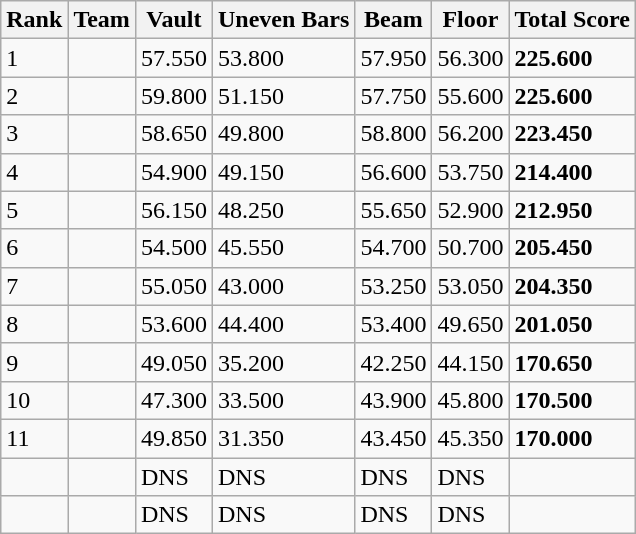<table class="wikitable">
<tr>
<th>Rank</th>
<th>Team</th>
<th>Vault</th>
<th>Uneven Bars</th>
<th>Beam</th>
<th>Floor</th>
<th>Total Score</th>
</tr>
<tr>
<td>1</td>
<td></td>
<td>57.550</td>
<td>53.800</td>
<td>57.950</td>
<td>56.300</td>
<td><strong>225.600</strong></td>
</tr>
<tr>
<td>2</td>
<td></td>
<td>59.800</td>
<td>51.150</td>
<td>57.750</td>
<td>55.600</td>
<td><strong>225.600</strong></td>
</tr>
<tr>
<td>3</td>
<td></td>
<td>58.650</td>
<td>49.800</td>
<td>58.800</td>
<td>56.200</td>
<td><strong>223.450</strong></td>
</tr>
<tr>
<td>4</td>
<td></td>
<td>54.900</td>
<td>49.150</td>
<td>56.600</td>
<td>53.750</td>
<td><strong>214.400</strong></td>
</tr>
<tr>
<td>5</td>
<td></td>
<td>56.150</td>
<td>48.250</td>
<td>55.650</td>
<td>52.900</td>
<td><strong>212.950</strong></td>
</tr>
<tr>
<td>6</td>
<td></td>
<td>54.500</td>
<td>45.550</td>
<td>54.700</td>
<td>50.700</td>
<td><strong>205.450</strong></td>
</tr>
<tr>
<td>7</td>
<td></td>
<td>55.050</td>
<td>43.000</td>
<td>53.250</td>
<td>53.050</td>
<td><strong>204.350</strong></td>
</tr>
<tr>
<td>8</td>
<td></td>
<td>53.600</td>
<td>44.400</td>
<td>53.400</td>
<td>49.650</td>
<td><strong>201.050</strong></td>
</tr>
<tr>
<td>9</td>
<td></td>
<td>49.050</td>
<td>35.200</td>
<td>42.250</td>
<td>44.150</td>
<td><strong>170.650</strong></td>
</tr>
<tr>
<td>10</td>
<td></td>
<td>47.300</td>
<td>33.500</td>
<td>43.900</td>
<td>45.800</td>
<td><strong>170.500</strong></td>
</tr>
<tr>
<td>11</td>
<td></td>
<td>49.850</td>
<td>31.350</td>
<td>43.450</td>
<td>45.350</td>
<td><strong>170.000</strong></td>
</tr>
<tr>
<td></td>
<td></td>
<td>DNS</td>
<td>DNS</td>
<td>DNS</td>
<td>DNS</td>
<td></td>
</tr>
<tr>
<td></td>
<td></td>
<td>DNS</td>
<td>DNS</td>
<td>DNS</td>
<td>DNS</td>
<td></td>
</tr>
</table>
